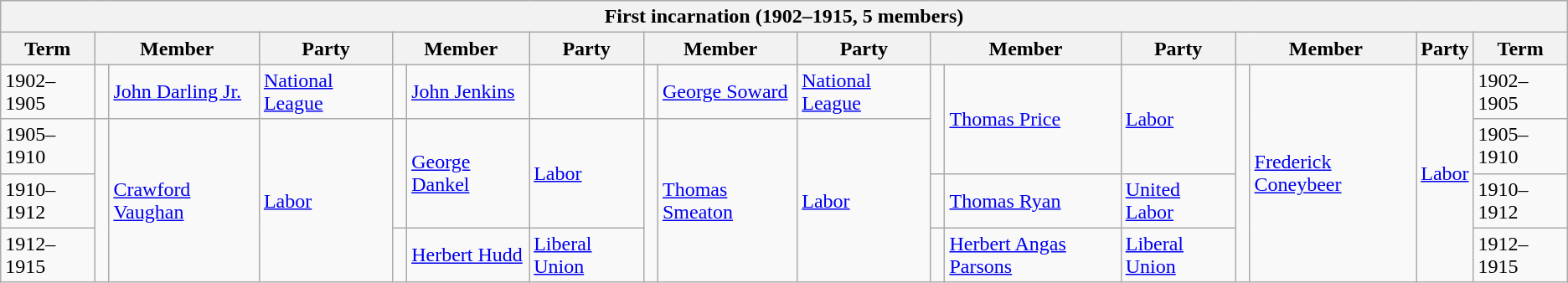<table class="wikitable">
<tr>
<th colspan="20">First incarnation (1902–1915, 5 members)</th>
</tr>
<tr>
<th>Term</th>
<th colspan="2">Member</th>
<th>Party</th>
<th colspan="2">Member</th>
<th>Party</th>
<th colspan="2">Member</th>
<th>Party</th>
<th colspan="2">Member</th>
<th>Party</th>
<th colspan="2">Member</th>
<th>Party</th>
<th>Term</th>
</tr>
<tr>
<td>1902–1905<br></td>
<td> </td>
<td><a href='#'>John Darling Jr.</a></td>
<td><a href='#'>National League</a><br></td>
<td> </td>
<td><a href='#'>John Jenkins</a></td>
<td><br></td>
<td> </td>
<td><a href='#'>George Soward</a></td>
<td><a href='#'>National League</a><br></td>
<td rowspan = 2 > </td>
<td rowspan = 2><a href='#'>Thomas Price</a></td>
<td rowspan = 2><a href='#'>Labor</a><br></td>
<td rowspan = 4 > </td>
<td rowspan = 4><a href='#'>Frederick Coneybeer</a></td>
<td rowspan = 4><a href='#'>Labor</a></td>
<td>1902–1905</td>
</tr>
<tr>
<td>1905–1910<br></td>
<td rowspan = 3 > </td>
<td rowspan = 3><a href='#'>Crawford Vaughan</a></td>
<td rowspan = 3><a href='#'>Labor</a><br></td>
<td rowspan = 2 > </td>
<td rowspan = 2><a href='#'>George Dankel</a></td>
<td rowspan = 2><a href='#'>Labor</a><br></td>
<td rowspan = 3 > </td>
<td rowspan = 3><a href='#'>Thomas Smeaton</a></td>
<td rowspan = 3><a href='#'>Labor</a><br>
</td>
<td>1905–1910</td>
</tr>
<tr>
<td>1910–1912<br>


</td>
<td> </td>
<td><a href='#'>Thomas Ryan</a></td>
<td><a href='#'>United Labor</a><br></td>
<td>1910–1912</td>
</tr>
<tr>
<td>1912–1915<br>
</td>
<td> </td>
<td><a href='#'>Herbert Hudd</a></td>
<td><a href='#'>Liberal Union</a><br>
</td>
<td> </td>
<td><a href='#'>Herbert Angas Parsons</a></td>
<td><a href='#'>Liberal Union</a><br></td>
<td>1912–1915</td>
</tr>
</table>
